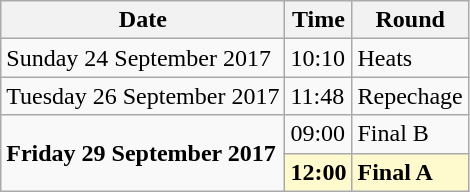<table class="wikitable">
<tr>
<th>Date</th>
<th>Time</th>
<th>Round</th>
</tr>
<tr>
<td>Sunday 24 September 2017</td>
<td>10:10</td>
<td>Heats</td>
</tr>
<tr>
<td>Tuesday 26 September 2017</td>
<td>11:48</td>
<td>Repechage</td>
</tr>
<tr>
<td rowspan=2><strong>Friday 29 September 2017</strong></td>
<td>09:00</td>
<td>Final B</td>
</tr>
<tr>
<td style=background:lemonchiffon><strong>12:00</strong></td>
<td style=background:lemonchiffon><strong>Final A</strong></td>
</tr>
</table>
